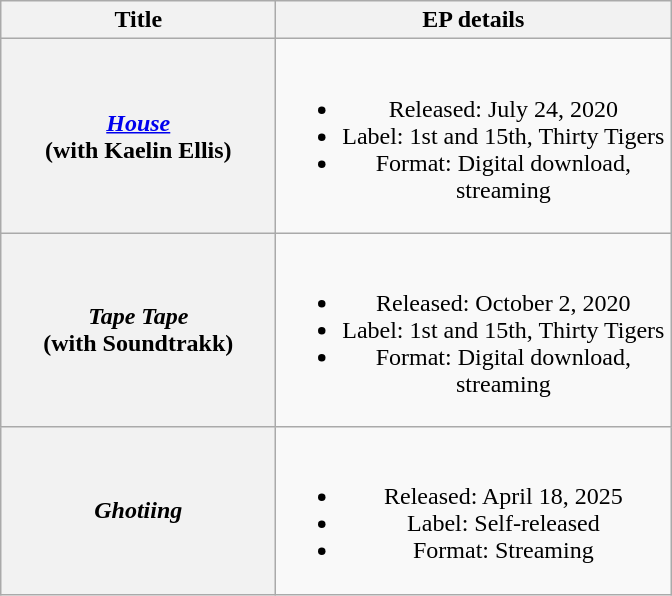<table class="wikitable plainrowheaders" style="text-align:center;">
<tr>
<th scope="col" style="width:11em;">Title</th>
<th scope="col" style="width:16em;">EP details</th>
</tr>
<tr>
<th scope="row"><em><a href='#'>House</a></em><br><span>(with Kaelin Ellis) </span></th>
<td><br><ul><li>Released: July 24, 2020</li><li>Label: 1st and 15th, Thirty Tigers</li><li>Format: Digital download, streaming</li></ul></td>
</tr>
<tr>
<th scope="row"><em>Tape Tape</em><br><span>(with Soundtrakk) </span></th>
<td><br><ul><li>Released: October 2, 2020</li><li>Label: 1st and 15th, Thirty Tigers</li><li>Format: Digital download, streaming</li></ul></td>
</tr>
<tr>
<th scope="row"><em>Ghotiing</em></th>
<td><br><ul><li>Released: April 18, 2025</li><li>Label: Self-released</li><li>Format: Streaming</li></ul></td>
</tr>
</table>
